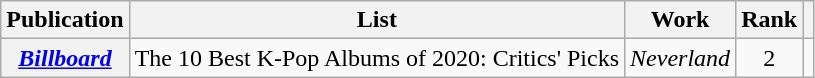<table class="wikitable plainrowheaders sortable">
<tr>
<th>Publication</th>
<th scope="col" class="unsortable">List</th>
<th scope="col" class="unsortable">Work</th>
<th data-sort-type="number">Rank</th>
<th scope="col" class="unsortable"></th>
</tr>
<tr>
<th scope="row"><em><a href='#'>Billboard</a></em></th>
<td>The 10 Best K-Pop Albums of 2020: Critics' Picks</td>
<td><em>Neverland</em></td>
<td style="text-align:center;">2</td>
<td style="text-align:center;"></td>
</tr>
</table>
